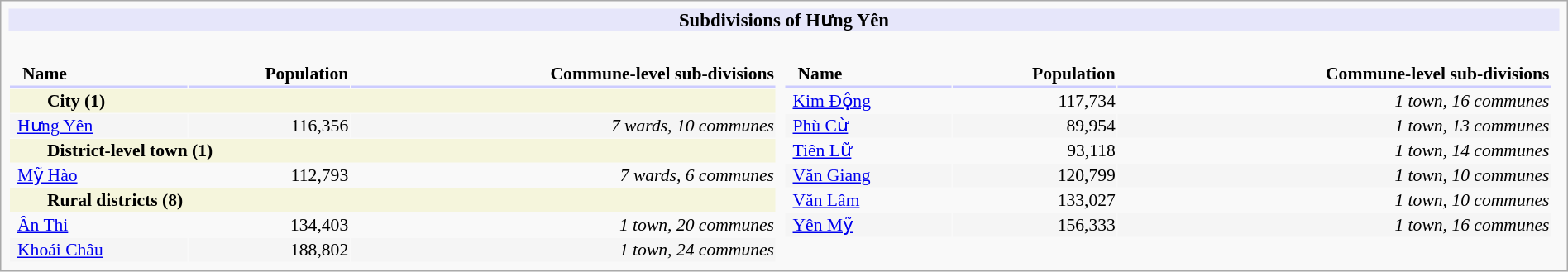<table cellpadding="0" cellspacing="6" width="100%" align="center" style="background: #f9f9f9; border: 1px #aaa solid; margin-top: 16px">
<tr>
<th colspan="3" style="background: #E6E6FA; font-size: 95%;">Subdivisions of Hưng Yên</th>
</tr>
<tr>
<td width="50%" valign="top" style="background: #f9f9f9;"><br><table cellpadding="1" cellspacing="1" style="background: #f9f9f9; font-size: 90%; text-align: right;" width="100%">
<tr>
<th align="left" style="border-bottom: 2px solid #CCCCFF; padding-left: 10px; white-space:nowrap">Name</th>
<th style="border-bottom: 2px solid #CCCCFF;">Population</th>
<th style="border-bottom: 2px solid #CCCCFF;">Commune-level sub-divisions</th>
</tr>
<tr>
<td align="left" colspan="3" style="background: #F5F5DC; padding-left: 30px;"><strong>City (1)</strong></td>
</tr>
<tr bgcolor="#f5f5f5">
<td align="left" style="padding-left: 6px; white-space:nowrap"><a href='#'>Hưng Yên</a></td>
<td>116,356</td>
<td><em>7 wards, 10 communes </em></td>
</tr>
<tr>
<td align="left" colspan="3" style="background: #F5F5DC; padding-left: 30px;"><strong>District-level town (1)</strong></td>
</tr>
<tr>
<td align="left" style="padding-left: 6px; white-space:nowrap"><a href='#'>Mỹ Hào</a></td>
<td>112,793</td>
<td><em>7 wards, 6 communes</em></td>
</tr>
<tr>
<td colspan="3" align="left" style="background: #F5F5DC; padding-left: 30px;"><strong>Rural districts (8)</strong></td>
</tr>
<tr>
<td align="left" style="padding-left: 6px; white-space:nowrap"><a href='#'>Ân Thi</a></td>
<td>134,403</td>
<td><em>1 town, 20 communes</em></td>
</tr>
<tr bgcolor="#F5F5F5">
<td align="left" style="padding-left: 6px; white-space:nowrap"><a href='#'>Khoái Châu</a></td>
<td>188,802</td>
<td><em>1 town, 24 communes</em></td>
</tr>
</table>
</td>
<td width="50%" valign="top" style="background: #f9f9f9;"><br><table cellpadding="1" cellspacing="1" style="background: #f9f9f9; font-size: 90%; text-align: right;" width="100%">
<tr>
<th align="left" style="border-bottom: 2px solid #CCCCFF; padding-left: 10px; white-space:nowrap">Name</th>
<th style="border-bottom: 2px solid #CCCCFF;">Population</th>
<th style="border-bottom: 2px solid #CCCCFF;">Commune-level sub-divisions</th>
</tr>
<tr>
<td align="left" style="padding-left: 6px; white-space:nowrap"><a href='#'>Kim Động</a></td>
<td>117,734</td>
<td><em>1 town, 16 communes</em></td>
</tr>
<tr bgcolor="#F5F5F5">
<td align="left" style="padding-left: 6px; white-space:nowrap"><a href='#'>Phù Cừ</a></td>
<td>89,954</td>
<td><em>1 town, 13 communes</em></td>
</tr>
<tr>
<td align="left" style="padding-left: 6px; white-space:nowrap"><a href='#'>Tiên Lữ</a></td>
<td>93,118</td>
<td><em>1 town, 14 communes</em></td>
</tr>
<tr bgcolor="#F5F5F5">
<td align="left" style="padding-left: 6px; white-space:nowrap"><a href='#'>Văn Giang</a></td>
<td>120,799</td>
<td><em>1 town, 10 communes</em></td>
</tr>
<tr>
<td align="left" style="padding-left: 6px; white-space:nowrap"><a href='#'>Văn Lâm</a></td>
<td>133,027</td>
<td><em>1 town, 10 communes</em></td>
</tr>
<tr bgcolor="#F5F5F5">
<td align="left" style="padding-left: 6px; white-space:nowrap"><a href='#'>Yên Mỹ</a></td>
<td>156,333</td>
<td><em>1 town, 16 communes</em></td>
</tr>
</table>
</td>
<td valign="top" style="background: #f9f9f9; font-size: 90%"></td>
</tr>
</table>
